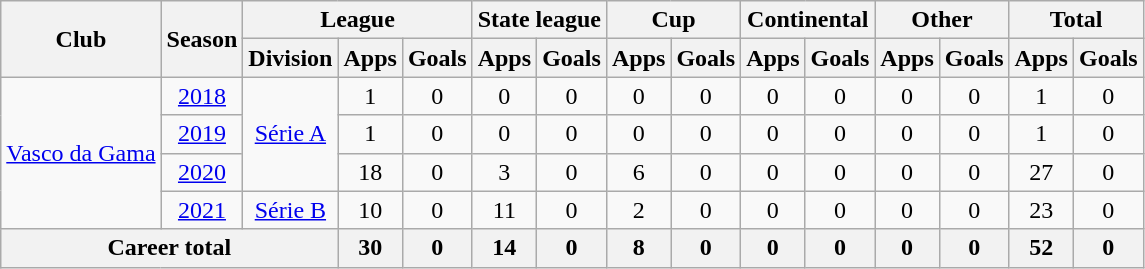<table class="wikitable" style="text-align: center">
<tr>
<th rowspan="2">Club</th>
<th rowspan="2">Season</th>
<th colspan="3">League</th>
<th colspan="2">State league</th>
<th colspan="2">Cup</th>
<th colspan="2">Continental</th>
<th colspan="2">Other</th>
<th colspan="2">Total</th>
</tr>
<tr>
<th>Division</th>
<th>Apps</th>
<th>Goals</th>
<th>Apps</th>
<th>Goals</th>
<th>Apps</th>
<th>Goals</th>
<th>Apps</th>
<th>Goals</th>
<th>Apps</th>
<th>Goals</th>
<th>Apps</th>
<th>Goals</th>
</tr>
<tr>
<td rowspan="4"><a href='#'>Vasco da Gama</a></td>
<td><a href='#'>2018</a></td>
<td rowspan="3"><a href='#'>Série A</a></td>
<td>1</td>
<td>0</td>
<td>0</td>
<td>0</td>
<td>0</td>
<td>0</td>
<td>0</td>
<td>0</td>
<td>0</td>
<td>0</td>
<td>1</td>
<td>0</td>
</tr>
<tr>
<td><a href='#'>2019</a></td>
<td>1</td>
<td>0</td>
<td>0</td>
<td>0</td>
<td>0</td>
<td>0</td>
<td>0</td>
<td>0</td>
<td>0</td>
<td>0</td>
<td>1</td>
<td>0</td>
</tr>
<tr>
<td><a href='#'>2020</a></td>
<td>18</td>
<td>0</td>
<td>3</td>
<td>0</td>
<td>6</td>
<td>0</td>
<td>0</td>
<td>0</td>
<td>0</td>
<td>0</td>
<td>27</td>
<td>0</td>
</tr>
<tr>
<td><a href='#'>2021</a></td>
<td><a href='#'>Série B</a></td>
<td>10</td>
<td>0</td>
<td>11</td>
<td>0</td>
<td>2</td>
<td>0</td>
<td>0</td>
<td>0</td>
<td>0</td>
<td>0</td>
<td>23</td>
<td>0</td>
</tr>
<tr>
<th colspan="3"><strong>Career total</strong></th>
<th>30</th>
<th>0</th>
<th>14</th>
<th>0</th>
<th>8</th>
<th>0</th>
<th>0</th>
<th>0</th>
<th>0</th>
<th>0</th>
<th>52</th>
<th>0</th>
</tr>
</table>
